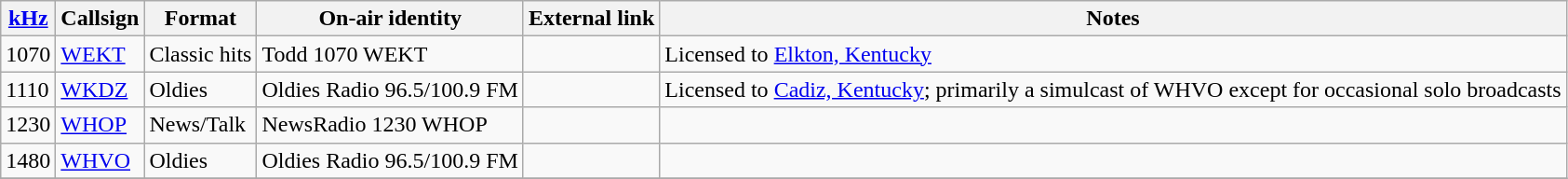<table class="wikitable">
<tr>
<th><a href='#'>kHz</a></th>
<th>Callsign</th>
<th>Format</th>
<th>On-air identity</th>
<th>External link</th>
<th>Notes</th>
</tr>
<tr>
<td>1070</td>
<td><a href='#'>WEKT</a></td>
<td>Classic hits</td>
<td>Todd 1070 WEKT</td>
<td></td>
<td>Licensed to <a href='#'>Elkton, Kentucky</a></td>
</tr>
<tr>
<td>1110</td>
<td><a href='#'>WKDZ</a></td>
<td>Oldies</td>
<td>Oldies Radio 96.5/100.9 FM</td>
<td></td>
<td>Licensed to <a href='#'>Cadiz, Kentucky</a>; primarily a simulcast of WHVO except for occasional solo broadcasts</td>
</tr>
<tr>
<td>1230</td>
<td><a href='#'>WHOP</a></td>
<td>News/Talk</td>
<td>NewsRadio 1230 WHOP</td>
<td></td>
<td></td>
</tr>
<tr>
<td>1480</td>
<td><a href='#'>WHVO</a></td>
<td>Oldies</td>
<td>Oldies Radio 96.5/100.9 FM</td>
<td></td>
<td></td>
</tr>
<tr>
</tr>
</table>
